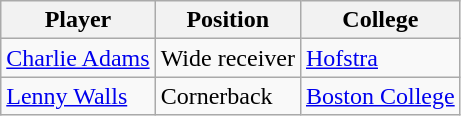<table class="wikitable">
<tr>
<th>Player</th>
<th>Position</th>
<th>College</th>
</tr>
<tr>
<td><a href='#'>Charlie Adams</a></td>
<td>Wide receiver</td>
<td><a href='#'>Hofstra</a></td>
</tr>
<tr>
<td><a href='#'>Lenny Walls</a></td>
<td>Cornerback</td>
<td><a href='#'>Boston College</a></td>
</tr>
</table>
